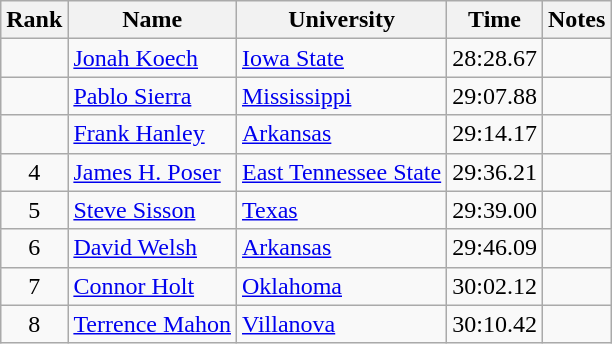<table class="wikitable sortable" style="text-align:center">
<tr>
<th>Rank</th>
<th>Name</th>
<th>University</th>
<th>Time</th>
<th>Notes</th>
</tr>
<tr>
<td></td>
<td align=left><a href='#'>Jonah Koech</a> </td>
<td align=left><a href='#'>Iowa State</a></td>
<td>28:28.67</td>
<td></td>
</tr>
<tr>
<td></td>
<td align=left><a href='#'>Pablo Sierra</a> </td>
<td align=left><a href='#'>Mississippi</a></td>
<td>29:07.88</td>
<td></td>
</tr>
<tr>
<td></td>
<td align=left><a href='#'>Frank Hanley</a> </td>
<td align="left"><a href='#'>Arkansas</a></td>
<td>29:14.17</td>
<td></td>
</tr>
<tr>
<td>4</td>
<td align=left><a href='#'>James H. Poser</a></td>
<td align="left"><a href='#'>East Tennessee State</a></td>
<td>29:36.21</td>
<td></td>
</tr>
<tr>
<td>5</td>
<td align=left><a href='#'>Steve Sisson</a></td>
<td align="left"><a href='#'>Texas</a></td>
<td>29:39.00</td>
<td></td>
</tr>
<tr>
<td>6</td>
<td align=left><a href='#'>David Welsh</a></td>
<td align="left"><a href='#'>Arkansas</a></td>
<td>29:46.09</td>
<td></td>
</tr>
<tr>
<td>7</td>
<td align=left><a href='#'>Connor Holt</a></td>
<td align="left"><a href='#'>Oklahoma</a></td>
<td>30:02.12</td>
<td></td>
</tr>
<tr>
<td>8</td>
<td align=left><a href='#'>Terrence Mahon</a></td>
<td align=left><a href='#'>Villanova</a></td>
<td>30:10.42</td>
<td></td>
</tr>
</table>
